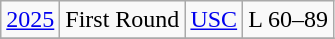<table class="wikitable">
<tr align="center">
<td><a href='#'>2025</a></td>
<td>First Round</td>
<td><a href='#'>USC</a></td>
<td>L 60–89</td>
</tr>
<tr>
</tr>
</table>
